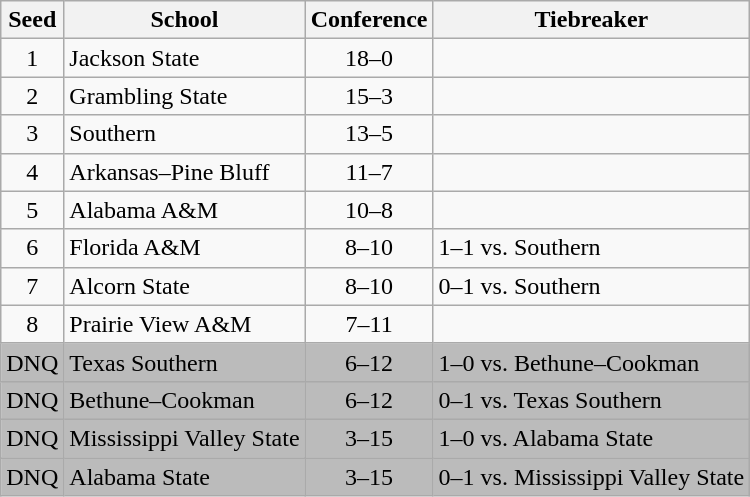<table class="wikitable" style="text-align:center">
<tr>
<th>Seed</th>
<th>School</th>
<th>Conference</th>
<th>Tiebreaker</th>
</tr>
<tr>
<td>1</td>
<td align="left">Jackson State</td>
<td>18–0</td>
<td align="left"></td>
</tr>
<tr>
<td>2</td>
<td align="left">Grambling State</td>
<td>15–3</td>
<td align="left"></td>
</tr>
<tr>
<td>3</td>
<td align="left">Southern</td>
<td>13–5</td>
<td align="left"></td>
</tr>
<tr>
<td>4</td>
<td align="left">Arkansas–Pine Bluff</td>
<td>11–7</td>
<td align="left"></td>
</tr>
<tr>
<td>5</td>
<td align="left">Alabama A&M</td>
<td>10–8</td>
<td align="left"></td>
</tr>
<tr>
<td>6</td>
<td align="left">Florida A&M</td>
<td>8–10</td>
<td align="left">1–1 vs. Southern</td>
</tr>
<tr>
<td>7</td>
<td align="left">Alcorn State</td>
<td>8–10</td>
<td align="left">0–1 vs. Southern</td>
</tr>
<tr>
<td>8</td>
<td align="left">Prairie View A&M</td>
<td>7–11</td>
<td align="left"></td>
</tr>
<tr bgcolor="#bbbbbb">
<td>DNQ</td>
<td align="left">Texas Southern</td>
<td>6–12</td>
<td align="left">1–0 vs. Bethune–Cookman</td>
</tr>
<tr bgcolor="#bbbbbb">
<td>DNQ</td>
<td align="left">Bethune–Cookman</td>
<td>6–12</td>
<td align="left">0–1 vs. Texas Southern</td>
</tr>
<tr bgcolor="#bbbbbb">
<td>DNQ</td>
<td align="left">Mississippi Valley State</td>
<td>3–15</td>
<td align="left">1–0 vs. Alabama State</td>
</tr>
<tr bgcolor="#bbbbbb">
<td>DNQ</td>
<td align="left">Alabama State</td>
<td>3–15</td>
<td align="left">0–1 vs. Mississippi Valley State</td>
</tr>
</table>
